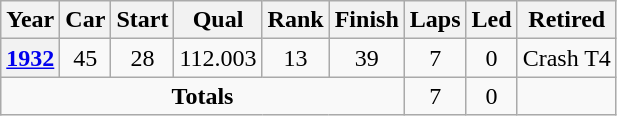<table class="wikitable" style="text-align:center">
<tr>
<th>Year</th>
<th>Car</th>
<th>Start</th>
<th>Qual</th>
<th>Rank</th>
<th>Finish</th>
<th>Laps</th>
<th>Led</th>
<th>Retired</th>
</tr>
<tr>
<th><a href='#'>1932</a></th>
<td>45</td>
<td>28</td>
<td>112.003</td>
<td>13</td>
<td>39</td>
<td>7</td>
<td>0</td>
<td>Crash T4</td>
</tr>
<tr>
<td colspan=6><strong>Totals</strong></td>
<td>7</td>
<td>0</td>
<td></td>
</tr>
</table>
